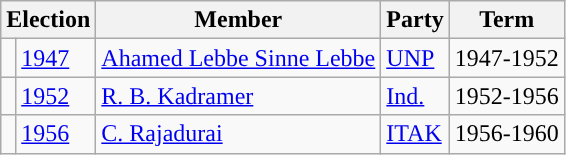<table class="wikitable">
<tr>
<th colspan="2">Election</th>
<th>Member</th>
<th>Party</th>
<th>Term</th>
</tr>
<tr>
<td style="background-color: "></td>
<td><a href='#'>1947</a></td>
<td><a href='#'>Ahamed Lebbe Sinne Lebbe</a></td>
<td><a href='#'>UNP</a></td>
<td>1947-1952</td>
</tr>
<tr>
<td style="background-color: "></td>
<td><a href='#'>1952</a></td>
<td><a href='#'>R. B. Kadramer</a></td>
<td><a href='#'>Ind.</a></td>
<td>1952-1956</td>
</tr>
<tr>
<td style="background-color: "></td>
<td><a href='#'>1956</a></td>
<td><a href='#'>C. Rajadurai</a></td>
<td><a href='#'>ITAK</a></td>
<td>1956-1960</td>
</tr>
</table>
